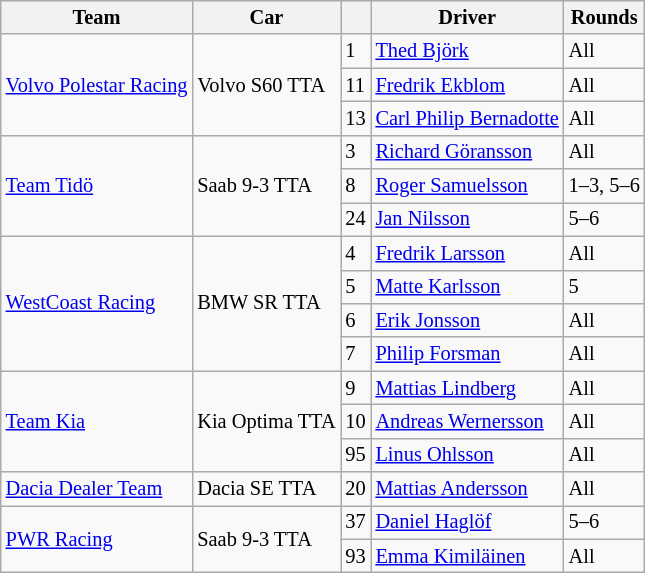<table class="wikitable" style="font-size: 85%;">
<tr>
<th>Team</th>
<th>Car</th>
<th></th>
<th>Driver</th>
<th>Rounds</th>
</tr>
<tr>
<td rowspan=3><a href='#'>Volvo Polestar Racing</a></td>
<td rowspan=3>Volvo S60 TTA</td>
<td>1</td>
<td> <a href='#'>Thed Björk</a></td>
<td>All</td>
</tr>
<tr>
<td>11</td>
<td> <a href='#'>Fredrik Ekblom</a></td>
<td>All</td>
</tr>
<tr>
<td>13</td>
<td> <a href='#'>Carl Philip Bernadotte</a></td>
<td>All</td>
</tr>
<tr>
<td rowspan=3><a href='#'>Team Tidö</a></td>
<td rowspan=3>Saab 9-3 TTA</td>
<td>3</td>
<td> <a href='#'>Richard Göransson</a></td>
<td>All</td>
</tr>
<tr>
<td>8</td>
<td> <a href='#'>Roger Samuelsson</a></td>
<td>1–3, 5–6</td>
</tr>
<tr>
<td>24</td>
<td> <a href='#'>Jan Nilsson</a></td>
<td>5–6</td>
</tr>
<tr>
<td rowspan=4><a href='#'>WestCoast Racing</a></td>
<td rowspan=4>BMW SR TTA</td>
<td>4</td>
<td> <a href='#'>Fredrik Larsson</a></td>
<td>All</td>
</tr>
<tr>
<td>5</td>
<td> <a href='#'>Matte Karlsson</a></td>
<td>5</td>
</tr>
<tr>
<td>6</td>
<td> <a href='#'>Erik Jonsson</a></td>
<td>All</td>
</tr>
<tr>
<td>7</td>
<td> <a href='#'>Philip Forsman</a></td>
<td>All</td>
</tr>
<tr>
<td rowspan=3><a href='#'>Team Kia</a></td>
<td rowspan=3>Kia Optima TTA</td>
<td>9</td>
<td> <a href='#'>Mattias Lindberg</a></td>
<td>All</td>
</tr>
<tr>
<td>10</td>
<td> <a href='#'>Andreas Wernersson</a></td>
<td>All</td>
</tr>
<tr>
<td>95</td>
<td> <a href='#'>Linus Ohlsson</a></td>
<td>All</td>
</tr>
<tr>
<td><a href='#'>Dacia Dealer Team</a></td>
<td>Dacia SE TTA</td>
<td>20</td>
<td> <a href='#'>Mattias Andersson</a></td>
<td>All</td>
</tr>
<tr>
<td rowspan=2><a href='#'>PWR Racing</a></td>
<td rowspan=2>Saab 9-3 TTA</td>
<td>37</td>
<td> <a href='#'>Daniel Haglöf</a></td>
<td>5–6</td>
</tr>
<tr>
<td>93</td>
<td> <a href='#'>Emma Kimiläinen</a></td>
<td>All</td>
</tr>
</table>
